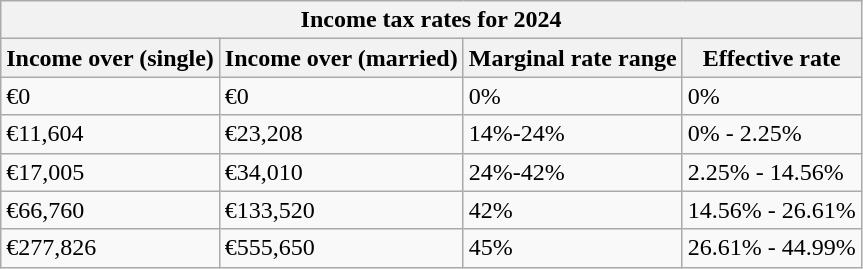<table class="wikitable">
<tr>
<th colspan="4">Income tax rates for 2024</th>
</tr>
<tr>
<th>Income over (single)</th>
<th>Income over (married)</th>
<th>Marginal rate range</th>
<th>Effective rate</th>
</tr>
<tr>
<td>€0</td>
<td>€0</td>
<td>0%</td>
<td>0%</td>
</tr>
<tr>
<td>€11,604</td>
<td>€23,208</td>
<td>14%-24%</td>
<td>0% - 2.25%</td>
</tr>
<tr>
<td>€17,005</td>
<td>€34,010</td>
<td>24%-42%</td>
<td>2.25% - 14.56%</td>
</tr>
<tr>
<td>€66,760</td>
<td>€133,520</td>
<td>42%</td>
<td>14.56% - 26.61%</td>
</tr>
<tr>
<td>€277,826</td>
<td>€555,650</td>
<td>45%</td>
<td>26.61% - 44.99%</td>
</tr>
</table>
